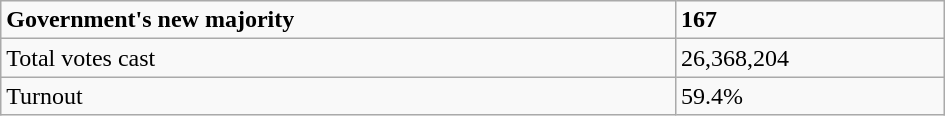<table class="wikitable" style="width:630px">
<tr>
<td><strong>Government's new majority</strong></td>
<td><strong>167</strong></td>
</tr>
<tr>
<td>Total votes cast</td>
<td>26,368,204</td>
</tr>
<tr>
<td>Turnout</td>
<td>59.4%</td>
</tr>
</table>
